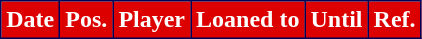<table class="wikitable plainrowheaders sortable">
<tr>
<th style="background:#DD0000;color:#ffffff;border:1px solid #000056">Date</th>
<th style="background:#DD0000;color:#ffffff;border:1px solid #000056">Pos.</th>
<th style="background:#DD0000;color:#ffffff;border:1px solid #000056">Player</th>
<th style="background:#DD0000;color:#ffffff;border:1px solid #000056">Loaned to</th>
<th style="background:#DD0000;color:#ffffff;border:1px solid #000056">Until</th>
<th style="background:#DD0000;color:#ffffff;border:1px solid #000056">Ref.</th>
</tr>
</table>
